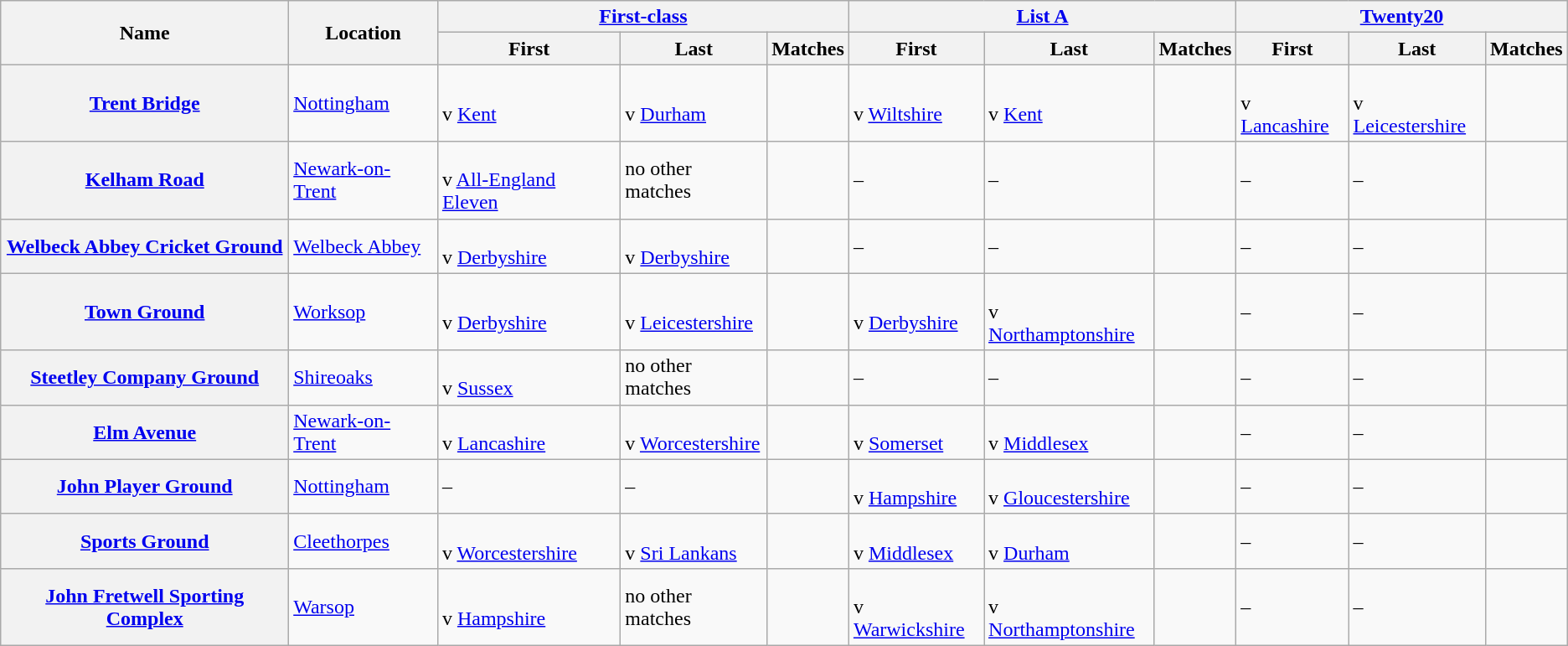<table class="wikitable sortable plainrowheaders">
<tr>
<th rowspan="2" scope="col">Name</th>
<th rowspan="2" scope="col">Location</th>
<th colspan="3" scope="col"><a href='#'>First-class</a></th>
<th colspan="3" scope="col"><a href='#'>List A</a></th>
<th colspan="3" scope="col"><a href='#'>Twenty20</a></th>
</tr>
<tr>
<th scope="col">First</th>
<th scope="col">Last</th>
<th scope="col">Matches</th>
<th scope="col">First</th>
<th scope="col">Last</th>
<th scope="col">Matches</th>
<th scope="col">First</th>
<th scope="col">Last</th>
<th scope="col">Matches</th>
</tr>
<tr>
<th scope="row"><a href='#'>Trent Bridge</a></th>
<td><a href='#'>Nottingham</a></td>
<td><br>v <a href='#'>Kent</a></td>
<td><br>v <a href='#'>Durham</a></td>
<td></td>
<td><br>v <a href='#'>Wiltshire</a></td>
<td><br>v <a href='#'>Kent</a></td>
<td></td>
<td><br>v <a href='#'>Lancashire</a></td>
<td><br>v <a href='#'>Leicestershire</a></td>
<td></td>
</tr>
<tr>
<th scope="row"><a href='#'>Kelham Road</a></th>
<td><a href='#'>Newark-on-Trent</a></td>
<td><br>v <a href='#'>All-England Eleven</a></td>
<td>no other matches</td>
<td></td>
<td>–</td>
<td>–</td>
<td></td>
<td>–</td>
<td>–</td>
<td></td>
</tr>
<tr>
<th scope="row"><a href='#'>Welbeck Abbey Cricket Ground</a></th>
<td><a href='#'>Welbeck Abbey</a></td>
<td><br>v <a href='#'>Derbyshire</a></td>
<td><br>v <a href='#'>Derbyshire</a></td>
<td></td>
<td>–</td>
<td>–</td>
<td></td>
<td>–</td>
<td>–</td>
<td></td>
</tr>
<tr>
<th scope="row"><a href='#'>Town Ground</a></th>
<td><a href='#'>Worksop</a></td>
<td><br>v <a href='#'>Derbyshire</a></td>
<td><br>v <a href='#'>Leicestershire</a></td>
<td></td>
<td><br>v <a href='#'>Derbyshire</a></td>
<td><br>v <a href='#'>Northamptonshire</a></td>
<td></td>
<td>–</td>
<td>–</td>
<td></td>
</tr>
<tr>
<th scope="row"><a href='#'>Steetley Company Ground</a></th>
<td><a href='#'>Shireoaks</a></td>
<td><br>v <a href='#'>Sussex</a></td>
<td>no other matches</td>
<td></td>
<td>–</td>
<td>–</td>
<td></td>
<td>–</td>
<td>–</td>
<td></td>
</tr>
<tr>
<th scope="row"><a href='#'>Elm Avenue</a></th>
<td><a href='#'>Newark-on-Trent</a></td>
<td><br>v <a href='#'>Lancashire</a></td>
<td><br>v <a href='#'>Worcestershire</a></td>
<td></td>
<td><br>v <a href='#'>Somerset</a></td>
<td><br>v <a href='#'>Middlesex</a></td>
<td></td>
<td>–</td>
<td>–</td>
<td></td>
</tr>
<tr>
<th scope="row"><a href='#'>John Player Ground</a></th>
<td><a href='#'>Nottingham</a></td>
<td>–</td>
<td>–</td>
<td></td>
<td><br>v <a href='#'>Hampshire</a></td>
<td><br>v <a href='#'>Gloucestershire</a></td>
<td></td>
<td>–</td>
<td>–</td>
<td></td>
</tr>
<tr>
<th scope="row"><a href='#'>Sports Ground</a></th>
<td><a href='#'>Cleethorpes</a></td>
<td><br>v <a href='#'>Worcestershire</a></td>
<td><br>v <a href='#'>Sri Lankans</a></td>
<td></td>
<td><br>v <a href='#'>Middlesex</a></td>
<td><br>v <a href='#'>Durham</a></td>
<td></td>
<td>–</td>
<td>–</td>
<td></td>
</tr>
<tr>
<th scope="row"><a href='#'>John Fretwell Sporting Complex</a></th>
<td><a href='#'>Warsop</a></td>
<td><br>v <a href='#'>Hampshire</a></td>
<td>no other matches</td>
<td></td>
<td><br>v <a href='#'>Warwickshire</a></td>
<td><br>v <a href='#'>Northamptonshire</a></td>
<td></td>
<td>–</td>
<td>–</td>
<td></td>
</tr>
</table>
